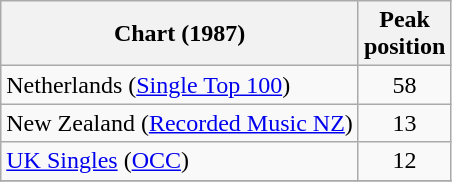<table class="wikitable">
<tr>
<th>Chart (1987)</th>
<th>Peak<br>position</th>
</tr>
<tr>
<td style="text-align:left;">Netherlands (<a href='#'>Single Top 100</a>)</td>
<td style="text-align:center;">58</td>
</tr>
<tr>
<td style="text-align:left;">New Zealand (<a href='#'>Recorded Music NZ</a>)</td>
<td style="text-align:center;">13</td>
</tr>
<tr>
<td style="text-align:left;"><a href='#'>UK Singles</a> (<a href='#'>OCC</a>)</td>
<td style="text-align:center;">12</td>
</tr>
<tr>
</tr>
</table>
